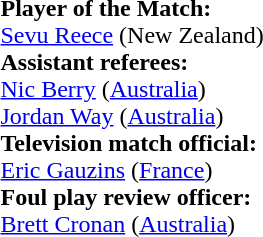<table width=100% style="font-size: 100%">
<tr>
<td><br><strong>Player of the Match:</strong>
<br><a href='#'>Sevu Reece</a> (New Zealand)
<br><strong>Assistant referees:</strong>
<br><a href='#'>Nic Berry</a> (<a href='#'>Australia</a>)
<br><a href='#'>Jordan Way</a> (<a href='#'>Australia</a>)
<br><strong>Television match official:</strong>
<br><a href='#'>Eric Gauzins</a> (<a href='#'>France</a>)
<br><strong>Foul play review officer:</strong>
<br><a href='#'>Brett Cronan</a> (<a href='#'>Australia</a>)</td>
</tr>
</table>
